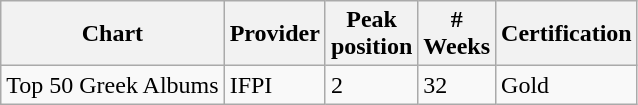<table class="wikitable">
<tr>
<th>Chart</th>
<th>Provider</th>
<th>Peak<br>position</th>
<th>#<br>Weeks</th>
<th>Certification</th>
</tr>
<tr>
<td>Top 50 Greek Albums</td>
<td>IFPI</td>
<td>2</td>
<td>32</td>
<td>Gold</td>
</tr>
</table>
